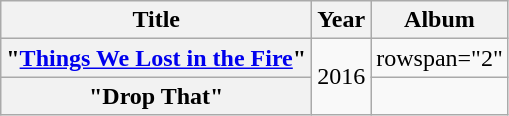<table class="wikitable plainrowheaders" style="text-align:center;">
<tr>
<th scope="col" rowspan="1">Title</th>
<th scope="col" rowspan="1">Year</th>
<th scope="col" rowspan="1">Album</th>
</tr>
<tr>
<th scope="row">"<a href='#'>Things We Lost in the Fire</a>"<br></th>
<td rowspan="2">2016</td>
<td>rowspan="2" </td>
</tr>
<tr>
<th scope="row">"Drop That"<br></th>
</tr>
</table>
